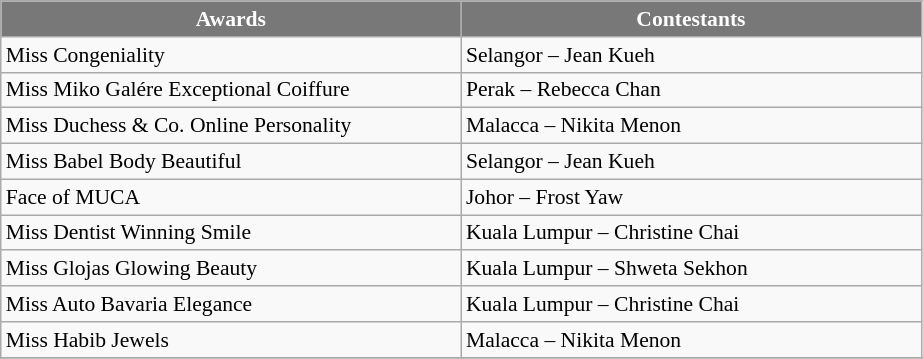<table class="wikitable sortable" style="font-size:90%;">
<tr>
<th style="width:300px;background-color:#787878;color:#FFFFFF;">Awards</th>
<th style="width:300px;background-color:#787878;color:#FFFFFF;">Contestants</th>
</tr>
<tr>
<td>Miss Congeniality</td>
<td>Selangor  – Jean Kueh</td>
</tr>
<tr>
<td>Miss Miko Galére Exceptional Coiffure</td>
<td>Perak  – Rebecca Chan</td>
</tr>
<tr>
<td>Miss Duchess & Co. Online Personality</td>
<td>Malacca  – Nikita Menon</td>
</tr>
<tr>
<td>Miss Babel Body Beautiful</td>
<td>Selangor  – Jean Kueh</td>
</tr>
<tr>
<td>Face of MUCA</td>
<td>Johor  – Frost Yaw</td>
</tr>
<tr>
<td>Miss Dentist Winning Smile</td>
<td>Kuala Lumpur  – Christine Chai</td>
</tr>
<tr>
<td>Miss Glojas Glowing Beauty</td>
<td>Kuala Lumpur  – Shweta Sekhon</td>
</tr>
<tr>
<td>Miss Auto Bavaria Elegance</td>
<td>Kuala Lumpur  – Christine Chai</td>
</tr>
<tr>
<td>Miss Habib Jewels</td>
<td>Malacca  – Nikita Menon</td>
</tr>
<tr>
</tr>
</table>
